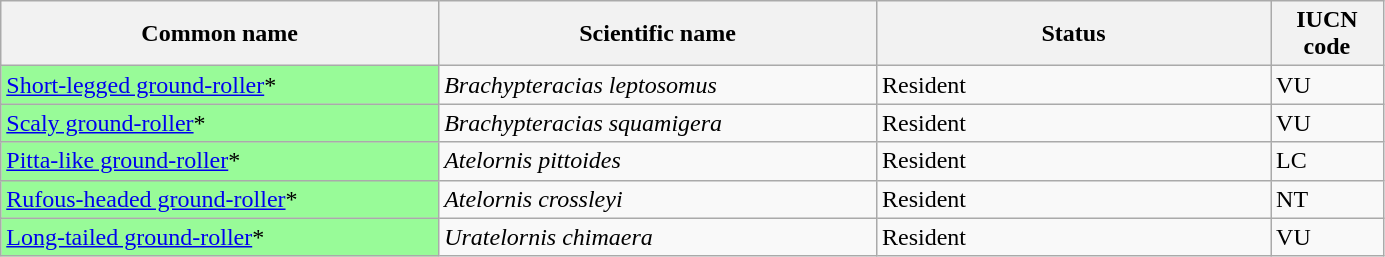<table width=73% class="wikitable sortable">
<tr>
<th width=20%>Common name</th>
<th width=20%>Scientific name</th>
<th width=18%>Status</th>
<th width=5%>IUCN code</th>
</tr>
<tr>
<td style="background:palegreen; color:black"><a href='#'>Short-legged ground-roller</a>*</td>
<td><em>Brachypteracias leptosomus</em></td>
<td>Resident</td>
<td>VU</td>
</tr>
<tr>
<td style="background:palegreen; color:black"><a href='#'>Scaly ground-roller</a>*</td>
<td><em>Brachypteracias squamigera</em></td>
<td>Resident</td>
<td>VU</td>
</tr>
<tr>
<td style="background:palegreen; color:black"><a href='#'>Pitta-like ground-roller</a>*</td>
<td><em>Atelornis pittoides</em></td>
<td>Resident</td>
<td>LC</td>
</tr>
<tr>
<td style="background:palegreen; color:black"><a href='#'>Rufous-headed ground-roller</a>*</td>
<td><em>Atelornis crossleyi</em></td>
<td>Resident</td>
<td>NT</td>
</tr>
<tr>
<td style="background:palegreen; color:black"><a href='#'>Long-tailed ground-roller</a>*</td>
<td><em>Uratelornis chimaera</em></td>
<td>Resident</td>
<td>VU</td>
</tr>
</table>
